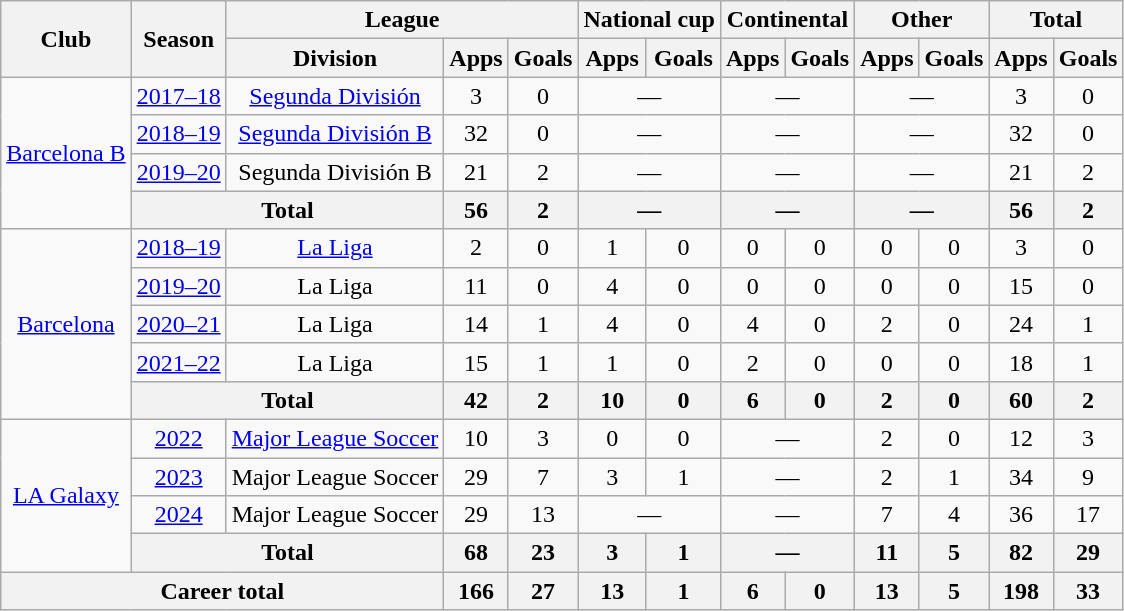<table class="wikitable" style="text-align: center">
<tr>
<th rowspan="2">Club</th>
<th rowspan="2">Season</th>
<th colspan="3">League</th>
<th colspan="2">National cup</th>
<th colspan="2">Continental</th>
<th colspan="2">Other</th>
<th colspan="2">Total</th>
</tr>
<tr>
<th>Division</th>
<th>Apps</th>
<th>Goals</th>
<th>Apps</th>
<th>Goals</th>
<th>Apps</th>
<th>Goals</th>
<th>Apps</th>
<th>Goals</th>
<th>Apps</th>
<th>Goals</th>
</tr>
<tr>
<td rowspan="4"><a href='#'>Barcelona B</a></td>
<td><a href='#'>2017–18</a></td>
<td><a href='#'>Segunda División</a></td>
<td>3</td>
<td>0</td>
<td colspan="2">—</td>
<td colspan="2">—</td>
<td colspan="2">—</td>
<td>3</td>
<td>0</td>
</tr>
<tr>
<td><a href='#'>2018–19</a></td>
<td><a href='#'>Segunda División B</a></td>
<td>32</td>
<td>0</td>
<td colspan="2">—</td>
<td colspan="2">—</td>
<td colspan="2">—</td>
<td>32</td>
<td>0</td>
</tr>
<tr>
<td><a href='#'>2019–20</a></td>
<td>Segunda División B</td>
<td>21</td>
<td>2</td>
<td colspan="2">—</td>
<td colspan="2">—</td>
<td colspan="2">—</td>
<td>21</td>
<td>2</td>
</tr>
<tr>
<th colspan="2">Total</th>
<th>56</th>
<th>2</th>
<th colspan="2">—</th>
<th colspan="2">—</th>
<th colspan="2">—</th>
<th>56</th>
<th>2</th>
</tr>
<tr>
<td rowspan="5"><a href='#'>Barcelona</a></td>
<td><a href='#'>2018–19</a></td>
<td><a href='#'>La Liga</a></td>
<td>2</td>
<td>0</td>
<td>1</td>
<td>0</td>
<td>0</td>
<td>0</td>
<td>0</td>
<td>0</td>
<td>3</td>
<td>0</td>
</tr>
<tr>
<td><a href='#'>2019–20</a></td>
<td>La Liga</td>
<td>11</td>
<td>0</td>
<td>4</td>
<td>0</td>
<td>0</td>
<td>0</td>
<td>0</td>
<td>0</td>
<td>15</td>
<td>0</td>
</tr>
<tr>
<td><a href='#'>2020–21</a></td>
<td>La Liga</td>
<td>14</td>
<td>1</td>
<td>4</td>
<td>0</td>
<td>4</td>
<td>0</td>
<td>2</td>
<td>0</td>
<td>24</td>
<td>1</td>
</tr>
<tr>
<td><a href='#'>2021–22</a></td>
<td>La Liga</td>
<td>15</td>
<td>1</td>
<td>1</td>
<td>0</td>
<td>2</td>
<td>0</td>
<td>0</td>
<td>0</td>
<td>18</td>
<td>1</td>
</tr>
<tr>
<th colspan="2">Total</th>
<th>42</th>
<th>2</th>
<th>10</th>
<th>0</th>
<th>6</th>
<th>0</th>
<th>2</th>
<th>0</th>
<th>60</th>
<th>2</th>
</tr>
<tr>
<td rowspan="4"><a href='#'>LA Galaxy</a></td>
<td><a href='#'>2022</a></td>
<td><a href='#'>Major League Soccer</a></td>
<td>10</td>
<td>3</td>
<td>0</td>
<td>0</td>
<td colspan="2">—</td>
<td>2</td>
<td>0</td>
<td>12</td>
<td>3</td>
</tr>
<tr>
<td><a href='#'>2023</a></td>
<td>Major League Soccer</td>
<td>29</td>
<td>7</td>
<td>3</td>
<td>1</td>
<td colspan="2">—</td>
<td>2</td>
<td>1</td>
<td>34</td>
<td>9</td>
</tr>
<tr>
<td><a href='#'>2024</a></td>
<td>Major League Soccer</td>
<td>29</td>
<td>13</td>
<td colspan="2">—</td>
<td colspan="2">—</td>
<td>7</td>
<td>4</td>
<td>36</td>
<td>17</td>
</tr>
<tr>
<th colspan="2">Total</th>
<th>68</th>
<th>23</th>
<th>3</th>
<th>1</th>
<th colspan="2">—</th>
<th>11</th>
<th>5</th>
<th>82</th>
<th>29</th>
</tr>
<tr>
<th colspan="3">Career total</th>
<th>166</th>
<th>27</th>
<th>13</th>
<th>1</th>
<th>6</th>
<th>0</th>
<th>13</th>
<th>5</th>
<th>198</th>
<th>33</th>
</tr>
</table>
